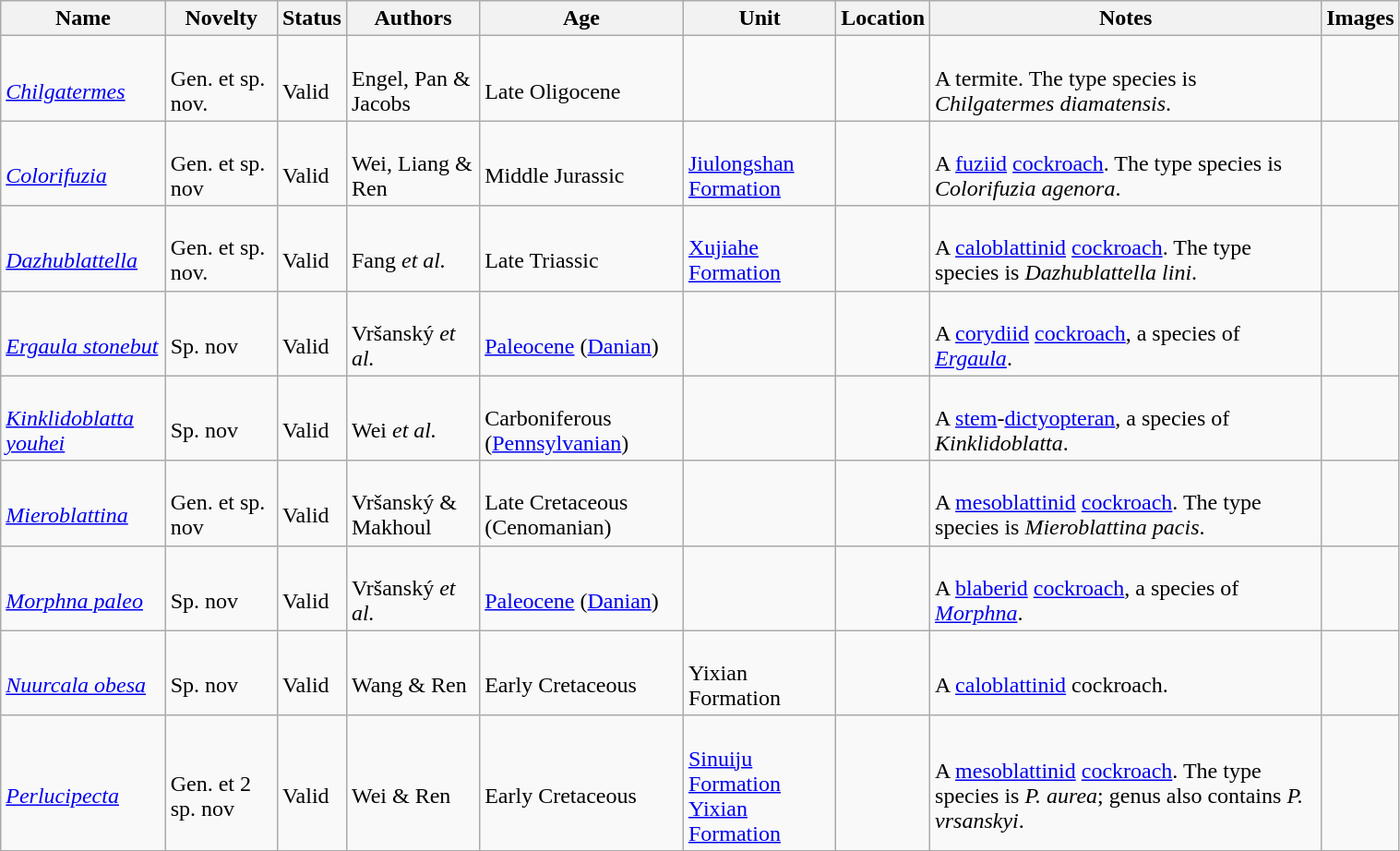<table class="wikitable sortable" align="center" width="80%">
<tr>
<th>Name</th>
<th>Novelty</th>
<th>Status</th>
<th>Authors</th>
<th>Age</th>
<th>Unit</th>
<th>Location</th>
<th>Notes</th>
<th>Images</th>
</tr>
<tr>
<td><br><em><a href='#'>Chilgatermes</a></em></td>
<td><br>Gen. et sp. nov.</td>
<td><br>Valid</td>
<td><br>Engel, Pan & Jacobs</td>
<td><br>Late Oligocene</td>
<td></td>
<td><br></td>
<td><br>A termite. The type species is <em>Chilgatermes diamatensis</em>.</td>
<td></td>
</tr>
<tr>
<td><br><em><a href='#'>Colorifuzia</a></em></td>
<td><br>Gen. et sp. nov</td>
<td><br>Valid</td>
<td><br>Wei, Liang & Ren</td>
<td><br>Middle Jurassic</td>
<td><br><a href='#'>Jiulongshan Formation</a></td>
<td><br></td>
<td><br>A <a href='#'>fuziid</a> <a href='#'>cockroach</a>. The type species is <em>Colorifuzia agenora</em>.</td>
<td></td>
</tr>
<tr>
<td><br><em><a href='#'>Dazhublattella</a></em></td>
<td><br>Gen. et sp. nov.</td>
<td><br>Valid</td>
<td><br>Fang <em>et al.</em></td>
<td><br>Late Triassic</td>
<td><br><a href='#'>Xujiahe Formation</a></td>
<td><br></td>
<td><br>A <a href='#'>caloblattinid</a> <a href='#'>cockroach</a>. The type species is <em>Dazhublattella lini</em>.</td>
<td></td>
</tr>
<tr>
<td><br><em><a href='#'>Ergaula stonebut</a></em></td>
<td><br>Sp. nov</td>
<td><br>Valid</td>
<td><br>Vršanský <em>et al.</em></td>
<td><br><a href='#'>Paleocene</a> (<a href='#'>Danian</a>)</td>
<td></td>
<td><br></td>
<td><br>A <a href='#'>corydiid</a> <a href='#'>cockroach</a>, a species of <em><a href='#'>Ergaula</a></em>.</td>
<td></td>
</tr>
<tr>
<td><br><em><a href='#'>Kinklidoblatta youhei</a></em></td>
<td><br>Sp. nov</td>
<td><br>Valid</td>
<td><br>Wei <em>et al.</em></td>
<td><br>Carboniferous (<a href='#'>Pennsylvanian</a>)</td>
<td></td>
<td><br></td>
<td><br>A <a href='#'>stem</a>-<a href='#'>dictyopteran</a>, a species of <em>Kinklidoblatta</em>.</td>
<td></td>
</tr>
<tr>
<td><br><em><a href='#'>Mieroblattina</a></em></td>
<td><br>Gen. et sp. nov</td>
<td><br>Valid</td>
<td><br>Vršanský & Makhoul</td>
<td><br>Late Cretaceous (Cenomanian)</td>
<td></td>
<td><br></td>
<td><br>A <a href='#'>mesoblattinid</a> <a href='#'>cockroach</a>. The type species is <em>Mieroblattina pacis</em>.</td>
<td></td>
</tr>
<tr>
<td><br><em><a href='#'>Morphna paleo</a></em></td>
<td><br>Sp. nov</td>
<td><br>Valid</td>
<td><br>Vršanský <em>et al.</em></td>
<td><br><a href='#'>Paleocene</a> (<a href='#'>Danian</a>)</td>
<td></td>
<td><br></td>
<td><br>A <a href='#'>blaberid</a> <a href='#'>cockroach</a>, a species of <em><a href='#'>Morphna</a></em>.</td>
<td></td>
</tr>
<tr>
<td><br><em><a href='#'>Nuurcala obesa</a></em></td>
<td><br>Sp. nov</td>
<td><br>Valid</td>
<td><br>Wang & Ren</td>
<td><br>Early Cretaceous</td>
<td><br>Yixian Formation</td>
<td><br></td>
<td><br>A <a href='#'>caloblattinid</a> cockroach.</td>
<td></td>
</tr>
<tr>
<td><br><em><a href='#'>Perlucipecta</a></em></td>
<td><br>Gen. et 2 sp. nov</td>
<td><br>Valid</td>
<td><br>Wei & Ren</td>
<td><br>Early Cretaceous</td>
<td><br><a href='#'>Sinuiju Formation</a><br>
<a href='#'>Yixian Formation</a></td>
<td><br><br>
</td>
<td><br>A <a href='#'>mesoblattinid</a> <a href='#'>cockroach</a>. The type species is <em>P. aurea</em>; genus also contains <em>P. vrsanskyi</em>.</td>
<td></td>
</tr>
<tr>
</tr>
</table>
